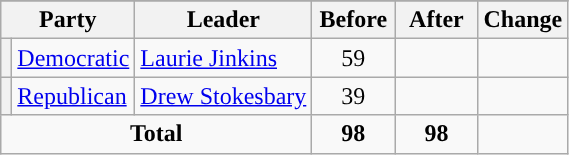<table class="wikitable" style="text-align:center;">
<tr>
</tr>
<tr>
<th colspan="2">Party</th>
<th>Leader</th>
<th style="width:3em">Before</th>
<th style="width:3em">After</th>
<th style="width:3em">Change</th>
</tr>
<tr>
<th style="background-color:"></th>
<td style="text-align:left;"><a href='#'>Democratic</a></td>
<td style="text-align:left;"><a href='#'>Laurie Jinkins</a></td>
<td>59</td>
<td></td>
<td></td>
</tr>
<tr>
<th style="background-color:"></th>
<td style="text-align:left;"><a href='#'>Republican</a></td>
<td style="text-align:left;"><a href='#'>Drew Stokesbary</a></td>
<td>39</td>
<td></td>
<td></td>
</tr>
<tr>
<td colspan="3"><strong>Total</strong></td>
<td><strong>98</strong></td>
<td><strong>98</strong></td>
<td></td>
</tr>
</table>
